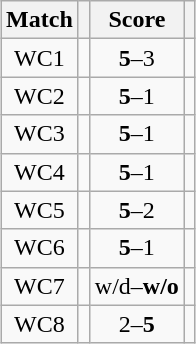<table class="wikitable" style="font-size: 100%; margin: 1em auto 1em auto;">
<tr>
<th>Match</th>
<th></th>
<th>Score</th>
<th></th>
</tr>
<tr>
<td align="center">WC1</td>
<td><strong></strong></td>
<td align="center"><strong>5</strong>–3</td>
<td></td>
</tr>
<tr>
<td align="center">WC2</td>
<td><strong></strong></td>
<td align="center"><strong>5</strong>–1</td>
<td></td>
</tr>
<tr>
<td align="center">WC3</td>
<td><strong></strong></td>
<td align="center"><strong>5</strong>–1</td>
<td></td>
</tr>
<tr>
<td align="center">WC4</td>
<td><strong></strong></td>
<td align="center"><strong>5</strong>–1</td>
<td></td>
</tr>
<tr>
<td align="center">WC5</td>
<td><strong></strong></td>
<td align="center"><strong>5</strong>–2</td>
<td></td>
</tr>
<tr>
<td align="center">WC6</td>
<td><strong></strong></td>
<td align="center"><strong>5</strong>–1</td>
<td></td>
</tr>
<tr>
<td align="center">WC7</td>
<td></td>
<td align="center">w/d–<strong>w/o</strong></td>
<td><strong></strong></td>
</tr>
<tr>
<td align="center">WC8</td>
<td></td>
<td align="center">2–<strong>5</strong></td>
<td><strong></strong></td>
</tr>
</table>
